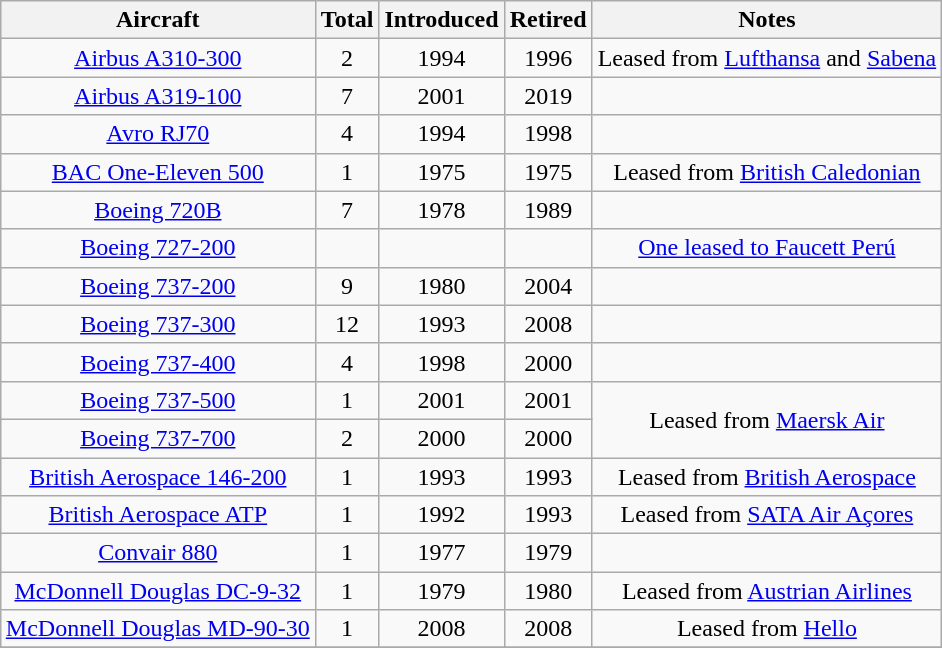<table class="wikitable" style="border-collapse:collapse;margin:auto;text-align:center">
<tr>
<th>Aircraft</th>
<th>Total</th>
<th>Introduced</th>
<th>Retired</th>
<th>Notes</th>
</tr>
<tr>
<td><a href='#'>Airbus A310-300</a></td>
<td>2</td>
<td>1994</td>
<td>1996</td>
<td>Leased from <a href='#'>Lufthansa</a> and <a href='#'>Sabena</a></td>
</tr>
<tr>
<td><a href='#'>Airbus A319-100</a></td>
<td>7</td>
<td>2001</td>
<td>2019</td>
<td></td>
</tr>
<tr>
<td><a href='#'>Avro RJ70</a></td>
<td>4</td>
<td>1994</td>
<td>1998</td>
<td></td>
</tr>
<tr>
<td><a href='#'>BAC One-Eleven 500</a></td>
<td>1</td>
<td>1975</td>
<td>1975</td>
<td>Leased from <a href='#'>British Caledonian</a></td>
</tr>
<tr>
<td><a href='#'>Boeing 720B</a></td>
<td>7</td>
<td>1978</td>
<td>1989</td>
<td></td>
</tr>
<tr>
<td><a href='#'>Boeing 727-200</a></td>
<td></td>
<td></td>
<td></td>
<td><a href='#'>One leased to Faucett Perú</a></td>
</tr>
<tr>
<td><a href='#'>Boeing 737-200</a></td>
<td>9</td>
<td>1980</td>
<td>2004</td>
<td></td>
</tr>
<tr>
<td><a href='#'>Boeing 737-300</a></td>
<td>12</td>
<td>1993</td>
<td>2008</td>
<td></td>
</tr>
<tr>
<td><a href='#'>Boeing 737-400</a></td>
<td>4</td>
<td>1998</td>
<td>2000</td>
<td></td>
</tr>
<tr>
<td><a href='#'>Boeing 737-500</a></td>
<td>1</td>
<td>2001</td>
<td>2001</td>
<td rowspan=2>Leased from <a href='#'>Maersk Air</a></td>
</tr>
<tr>
<td><a href='#'>Boeing 737-700</a></td>
<td>2</td>
<td>2000</td>
<td>2000</td>
</tr>
<tr>
<td><a href='#'>British Aerospace 146-200</a></td>
<td>1</td>
<td>1993</td>
<td>1993</td>
<td>Leased from <a href='#'>British Aerospace</a></td>
</tr>
<tr>
<td><a href='#'>British Aerospace ATP</a></td>
<td>1</td>
<td>1992</td>
<td>1993</td>
<td>Leased from <a href='#'>SATA Air Açores</a></td>
</tr>
<tr>
<td><a href='#'>Convair 880</a></td>
<td>1</td>
<td>1977</td>
<td>1979</td>
<td></td>
</tr>
<tr>
<td><a href='#'>McDonnell Douglas DC-9-32</a></td>
<td>1</td>
<td>1979</td>
<td>1980</td>
<td>Leased from <a href='#'>Austrian Airlines</a></td>
</tr>
<tr>
<td><a href='#'>McDonnell Douglas MD-90-30</a></td>
<td>1</td>
<td>2008</td>
<td>2008</td>
<td>Leased from <a href='#'>Hello</a></td>
</tr>
<tr>
</tr>
</table>
